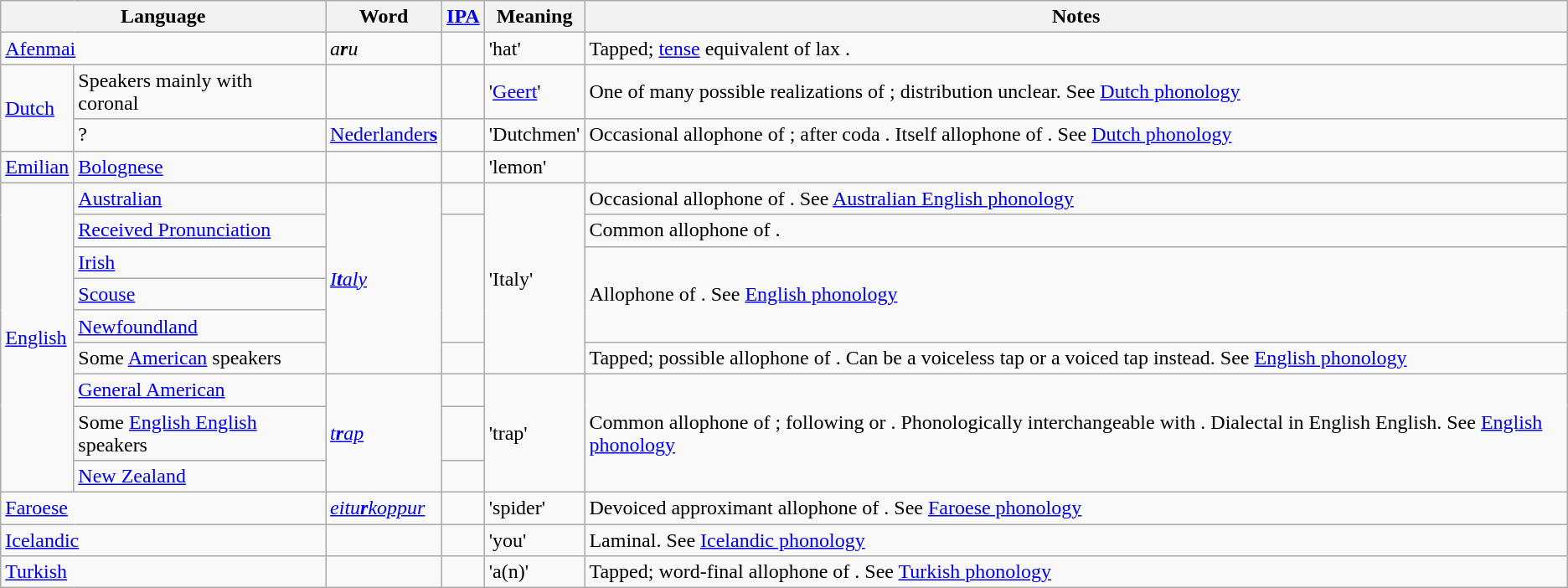<table class="wikitable">
<tr>
<th colspan="2">Language</th>
<th>Word</th>
<th><a href='#'>IPA</a></th>
<th>Meaning</th>
<th>Notes</th>
</tr>
<tr>
<td colspan="2"><a href='#'>Afenmai</a></td>
<td><em>a<strong>r</strong>u</em></td>
<td></td>
<td>'hat'</td>
<td>Tapped; <a href='#'>tense</a> equivalent of lax .</td>
</tr>
<tr>
<td rowspan="2"><a href='#'>Dutch</a></td>
<td>Speakers mainly with <br> coronal </td>
<td></td>
<td></td>
<td>'<a href='#'>Geert</a>'</td>
<td>One of many possible realizations of ; distribution unclear.  See <a href='#'>Dutch phonology</a></td>
</tr>
<tr>
<td>?</td>
<td><a href='#'>Nederlander<strong>s</strong></a></td>
<td></td>
<td>'Dutchmen'</td>
<td>Occasional allophone of ; after coda . Itself allophone of . See <a href='#'>Dutch phonology</a></td>
</tr>
<tr>
<td><a href='#'>Emilian</a></td>
<td><a href='#'>Bolognese</a></td>
<td></td>
<td></td>
<td>'lemon'</td>
<td></td>
</tr>
<tr>
<td rowspan="9"><a href='#'>English</a></td>
<td><a href='#'>Australian</a></td>
<td rowspan="6"><a href='#'><em>I<strong>t</strong>aly</em></a></td>
<td></td>
<td rowspan="6">'Italy'</td>
<td>Occasional allophone of . See <a href='#'>Australian English phonology</a></td>
</tr>
<tr>
<td><a href='#'>Received Pronunciation</a></td>
<td rowspan="4"></td>
<td>Common allophone of .</td>
</tr>
<tr>
<td><a href='#'>Irish</a></td>
<td rowspan="3">Allophone of . See <a href='#'>English phonology</a></td>
</tr>
<tr>
<td><a href='#'>Scouse</a></td>
</tr>
<tr>
<td><a href='#'>Newfoundland</a></td>
</tr>
<tr>
<td>Some <a href='#'>American</a> speakers</td>
<td></td>
<td>Tapped; possible allophone of . Can be a voiceless tap  or a voiced tap  instead. See <a href='#'>English phonology</a></td>
</tr>
<tr>
<td><a href='#'>General American</a></td>
<td rowspan="3"><em><a href='#'>t<strong>r</strong>ap</a></em></td>
<td></td>
<td rowspan="3">'trap'</td>
<td rowspan="3">Common allophone of ; following  or . Phonologically interchangeable with . Dialectal in English English. See <a href='#'>English phonology</a></td>
</tr>
<tr>
<td>Some <a href='#'>English English</a> speakers</td>
<td></td>
</tr>
<tr>
<td><a href='#'>New Zealand</a></td>
<td></td>
</tr>
<tr>
<td colspan="2"><a href='#'>Faroese</a></td>
<td><em><a href='#'>eitu<strong>r</strong>koppur</a></em></td>
<td style="white-space: nowrap;"></td>
<td>'spider'</td>
<td>Devoiced approximant allophone of . See <a href='#'>Faroese phonology</a></td>
</tr>
<tr>
<td colspan="2"><a href='#'>Icelandic</a></td>
<td></td>
<td></td>
<td>'you' </td>
<td>Laminal. See <a href='#'>Icelandic phonology</a></td>
</tr>
<tr>
<td colspan="2"><a href='#'>Turkish</a></td>
<td></td>
<td></td>
<td>'a(n)'</td>
<td>Tapped; word-final allophone of . See <a href='#'>Turkish phonology</a></td>
</tr>
</table>
